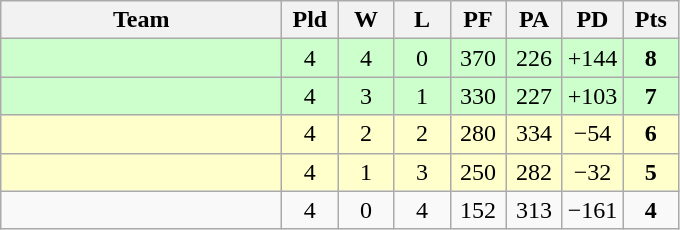<table class=wikitable style="text-align:center">
<tr>
<th width=180>Team</th>
<th width=30>Pld</th>
<th width=30>W</th>
<th width=30>L</th>
<th width=30>PF</th>
<th width=30>PA</th>
<th width=30>PD</th>
<th width=30>Pts</th>
</tr>
<tr bgcolor="#ccffcc">
<td align="left"></td>
<td>4</td>
<td>4</td>
<td>0</td>
<td>370</td>
<td>226</td>
<td>+144</td>
<td><strong>8</strong></td>
</tr>
<tr bgcolor="#ccffcc">
<td align="left"></td>
<td>4</td>
<td>3</td>
<td>1</td>
<td>330</td>
<td>227</td>
<td>+103</td>
<td><strong>7</strong></td>
</tr>
<tr bgcolor="ffffcc">
<td align="left"></td>
<td>4</td>
<td>2</td>
<td>2</td>
<td>280</td>
<td>334</td>
<td>−54</td>
<td><strong>6</strong></td>
</tr>
<tr bgcolor="ffffcc">
<td align="left"></td>
<td>4</td>
<td>1</td>
<td>3</td>
<td>250</td>
<td>282</td>
<td>−32</td>
<td><strong>5</strong></td>
</tr>
<tr>
<td align="left"></td>
<td>4</td>
<td>0</td>
<td>4</td>
<td>152</td>
<td>313</td>
<td>−161</td>
<td><strong>4</strong></td>
</tr>
</table>
